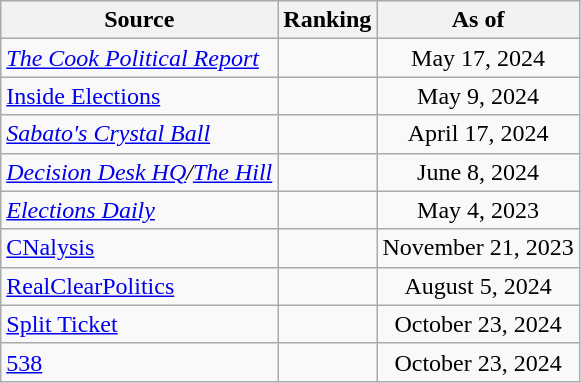<table class="wikitable" style="text-align:center">
<tr>
<th>Source</th>
<th>Ranking</th>
<th>As of</th>
</tr>
<tr>
<td align=left><em><a href='#'>The Cook Political Report</a></em></td>
<td></td>
<td>May 17, 2024</td>
</tr>
<tr>
<td align=left><a href='#'>Inside Elections</a></td>
<td></td>
<td>May 9, 2024</td>
</tr>
<tr>
<td align=left><em><a href='#'>Sabato's Crystal Ball</a></em></td>
<td></td>
<td>April 17, 2024</td>
</tr>
<tr>
<td align=left><em><a href='#'>Decision Desk HQ</a>/<a href='#'>The Hill</a></em></td>
<td></td>
<td>June 8, 2024</td>
</tr>
<tr>
<td align=left><em><a href='#'>Elections Daily</a></em></td>
<td></td>
<td>May 4, 2023</td>
</tr>
<tr>
<td align=left><a href='#'>CNalysis</a></td>
<td></td>
<td>November 21, 2023</td>
</tr>
<tr>
<td align=left><a href='#'>RealClearPolitics</a></td>
<td></td>
<td>August 5, 2024</td>
</tr>
<tr>
<td align="left"><a href='#'>Split Ticket</a></td>
<td></td>
<td>October 23, 2024</td>
</tr>
<tr>
<td align="left"><a href='#'>538</a></td>
<td></td>
<td>October 23, 2024</td>
</tr>
</table>
